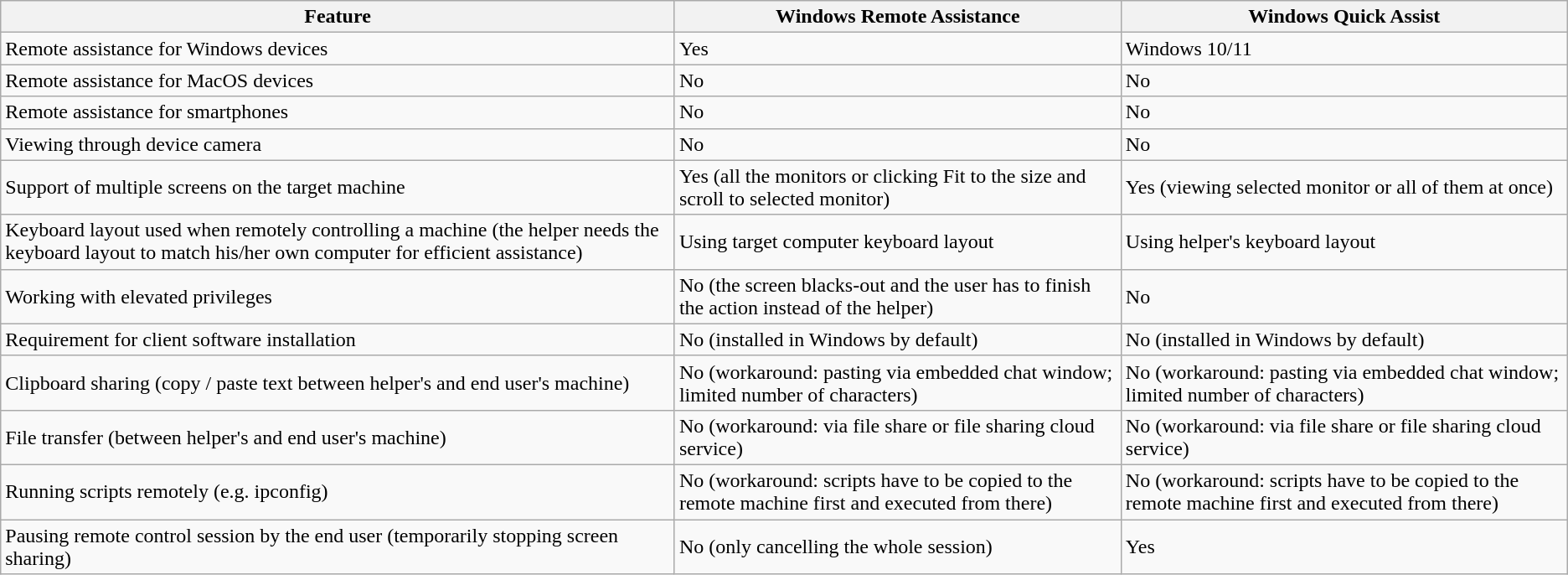<table class="wikitable sortable mw-collapsible">
<tr>
<th>Feature</th>
<th>Windows Remote Assistance</th>
<th>Windows Quick Assist</th>
</tr>
<tr>
<td>Remote assistance for Windows devices</td>
<td>Yes</td>
<td>Windows 10/11</td>
</tr>
<tr>
<td>Remote assistance for MacOS devices</td>
<td>No</td>
<td>No</td>
</tr>
<tr>
<td>Remote assistance for smartphones</td>
<td>No</td>
<td>No</td>
</tr>
<tr>
<td>Viewing through device camera</td>
<td>No</td>
<td>No</td>
</tr>
<tr>
<td>Support of multiple screens on the target machine</td>
<td>Yes (all the monitors or clicking Fit to the size and scroll to selected monitor)</td>
<td>Yes (viewing selected monitor or all of them at once)</td>
</tr>
<tr>
<td>Keyboard layout used when remotely controlling a machine (the helper needs the keyboard layout to match his/her own computer for efficient assistance)</td>
<td>Using target computer keyboard layout</td>
<td>Using helper's keyboard layout</td>
</tr>
<tr>
<td>Working with elevated privileges</td>
<td>No (the screen blacks-out and the user has to finish the action instead of the helper)</td>
<td>No</td>
</tr>
<tr>
<td>Requirement for client software installation</td>
<td>No (installed in Windows by default)</td>
<td>No (installed in Windows by default)</td>
</tr>
<tr>
<td>Clipboard sharing (copy / paste text between helper's and end user's machine)</td>
<td>No (workaround: pasting via embedded chat window; limited number of characters)</td>
<td>No (workaround: pasting via embedded chat window; limited number of characters)</td>
</tr>
<tr>
<td>File transfer (between helper's and end user's machine)</td>
<td>No (workaround: via file share or file sharing cloud service)</td>
<td>No (workaround: via file share or file sharing cloud service)</td>
</tr>
<tr>
<td>Running scripts remotely (e.g. ipconfig)</td>
<td>No (workaround: scripts have to be copied to the remote machine first and executed from there)</td>
<td>No (workaround: scripts have to be copied to the remote machine first and executed from there)</td>
</tr>
<tr>
<td>Pausing remote control session by the end user (temporarily stopping screen sharing)</td>
<td>No (only cancelling the whole session)</td>
<td>Yes</td>
</tr>
</table>
